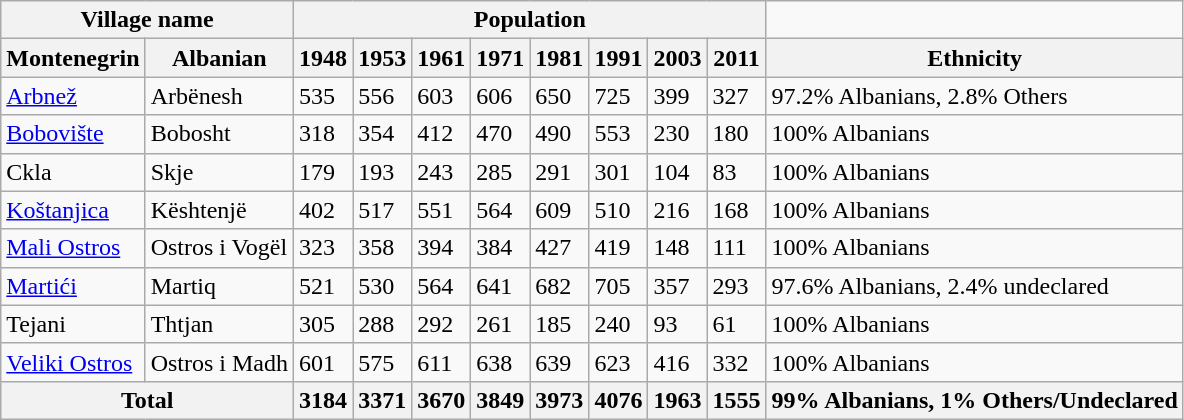<table class="wikitable sortable">
<tr>
<th colspan="2">Village name</th>
<th colspan="8">Population</th>
</tr>
<tr>
<th>Montenegrin</th>
<th>Albanian</th>
<th>1948</th>
<th>1953</th>
<th>1961</th>
<th>1971</th>
<th>1981</th>
<th>1991</th>
<th>2003</th>
<th>2011</th>
<th>Ethnicity</th>
</tr>
<tr>
<td><a href='#'>Arbnež</a></td>
<td>Arbënesh</td>
<td>535</td>
<td>556</td>
<td>603</td>
<td>606</td>
<td>650</td>
<td>725</td>
<td>399</td>
<td>327</td>
<td>97.2% Albanians, 2.8% Others</td>
</tr>
<tr>
<td><a href='#'>Bobovište</a></td>
<td>Bobosht</td>
<td>318</td>
<td>354</td>
<td>412</td>
<td>470</td>
<td>490</td>
<td>553</td>
<td>230</td>
<td>180</td>
<td>100% Albanians</td>
</tr>
<tr>
<td>Ckla</td>
<td>Skje</td>
<td>179</td>
<td>193</td>
<td>243</td>
<td>285</td>
<td>291</td>
<td>301</td>
<td>104</td>
<td>83</td>
<td>100% Albanians</td>
</tr>
<tr>
<td><a href='#'>Koštanjica</a></td>
<td>Kështenjë</td>
<td>402</td>
<td>517</td>
<td>551</td>
<td>564</td>
<td>609</td>
<td>510</td>
<td>216</td>
<td>168</td>
<td>100% Albanians</td>
</tr>
<tr>
<td><a href='#'>Mali Ostros</a></td>
<td>Ostros i Vogël</td>
<td>323</td>
<td>358</td>
<td>394</td>
<td>384</td>
<td>427</td>
<td>419</td>
<td>148</td>
<td>111</td>
<td>100% Albanians</td>
</tr>
<tr>
<td><a href='#'>Martići</a></td>
<td>Martiq</td>
<td>521</td>
<td>530</td>
<td>564</td>
<td>641</td>
<td>682</td>
<td>705</td>
<td>357</td>
<td>293</td>
<td>97.6% Albanians, 2.4% undeclared</td>
</tr>
<tr>
<td>Tejani</td>
<td>Thtjan</td>
<td>305</td>
<td>288</td>
<td>292</td>
<td>261</td>
<td>185</td>
<td>240</td>
<td>93</td>
<td>61</td>
<td>100% Albanians</td>
</tr>
<tr>
<td><a href='#'>Veliki Ostros</a></td>
<td>Ostros i Madh</td>
<td>601</td>
<td>575</td>
<td>611</td>
<td>638</td>
<td>639</td>
<td>623</td>
<td>416</td>
<td>332</td>
<td>100% Albanians</td>
</tr>
<tr>
<th colspan="2">Total</th>
<th>3184</th>
<th>3371</th>
<th>3670</th>
<th>3849</th>
<th>3973</th>
<th>4076</th>
<th>1963</th>
<th>1555</th>
<th>99% Albanians, 1% Others/Undeclared</th>
</tr>
</table>
